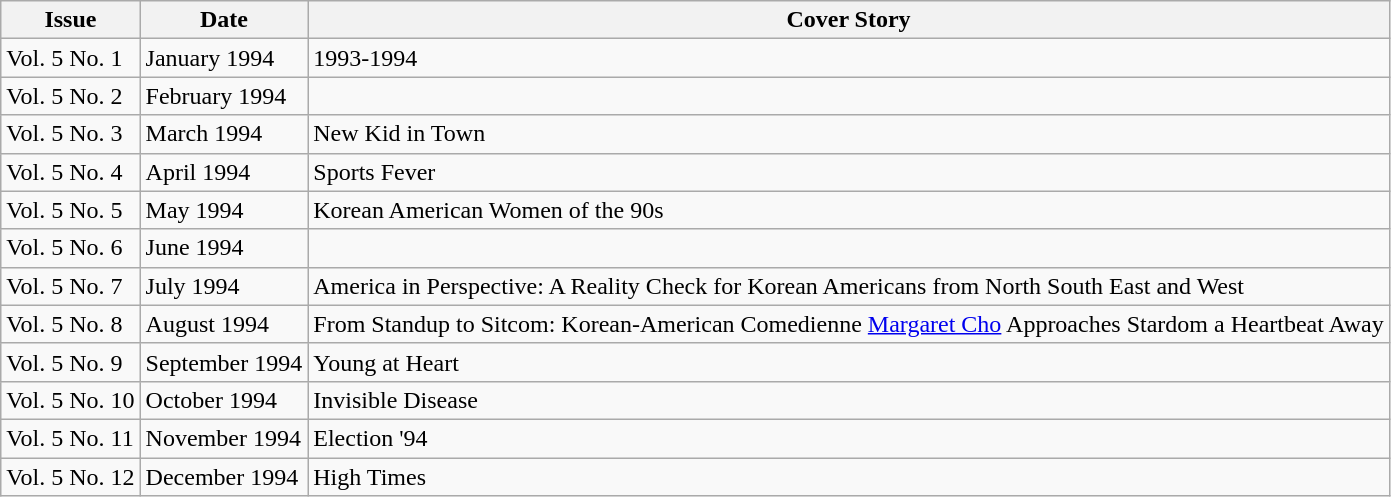<table class="wikitable">
<tr>
<th>Issue</th>
<th>Date</th>
<th>Cover Story</th>
</tr>
<tr>
<td>Vol. 5 No. 1</td>
<td>January 1994</td>
<td>1993-1994</td>
</tr>
<tr>
<td>Vol. 5 No. 2</td>
<td>February 1994</td>
<td></td>
</tr>
<tr>
<td>Vol. 5 No. 3</td>
<td>March 1994</td>
<td>New Kid in Town</td>
</tr>
<tr>
<td>Vol. 5 No. 4</td>
<td>April 1994</td>
<td>Sports Fever</td>
</tr>
<tr>
<td>Vol. 5 No. 5</td>
<td>May 1994</td>
<td>Korean American Women of the 90s</td>
</tr>
<tr>
<td>Vol. 5 No. 6</td>
<td>June 1994</td>
<td></td>
</tr>
<tr>
<td>Vol. 5 No. 7</td>
<td>July 1994</td>
<td>America in Perspective: A Reality Check for Korean Americans from North South East and West</td>
</tr>
<tr>
<td>Vol. 5 No. 8</td>
<td>August 1994</td>
<td>From Standup to Sitcom: Korean-American Comedienne <a href='#'>Margaret Cho</a> Approaches Stardom a Heartbeat Away</td>
</tr>
<tr>
<td>Vol. 5 No. 9</td>
<td>September 1994</td>
<td>Young at Heart</td>
</tr>
<tr>
<td>Vol. 5 No. 10</td>
<td>October 1994</td>
<td>Invisible Disease</td>
</tr>
<tr>
<td>Vol. 5 No. 11</td>
<td>November 1994</td>
<td>Election '94</td>
</tr>
<tr>
<td>Vol. 5 No. 12</td>
<td>December 1994</td>
<td>High Times</td>
</tr>
</table>
